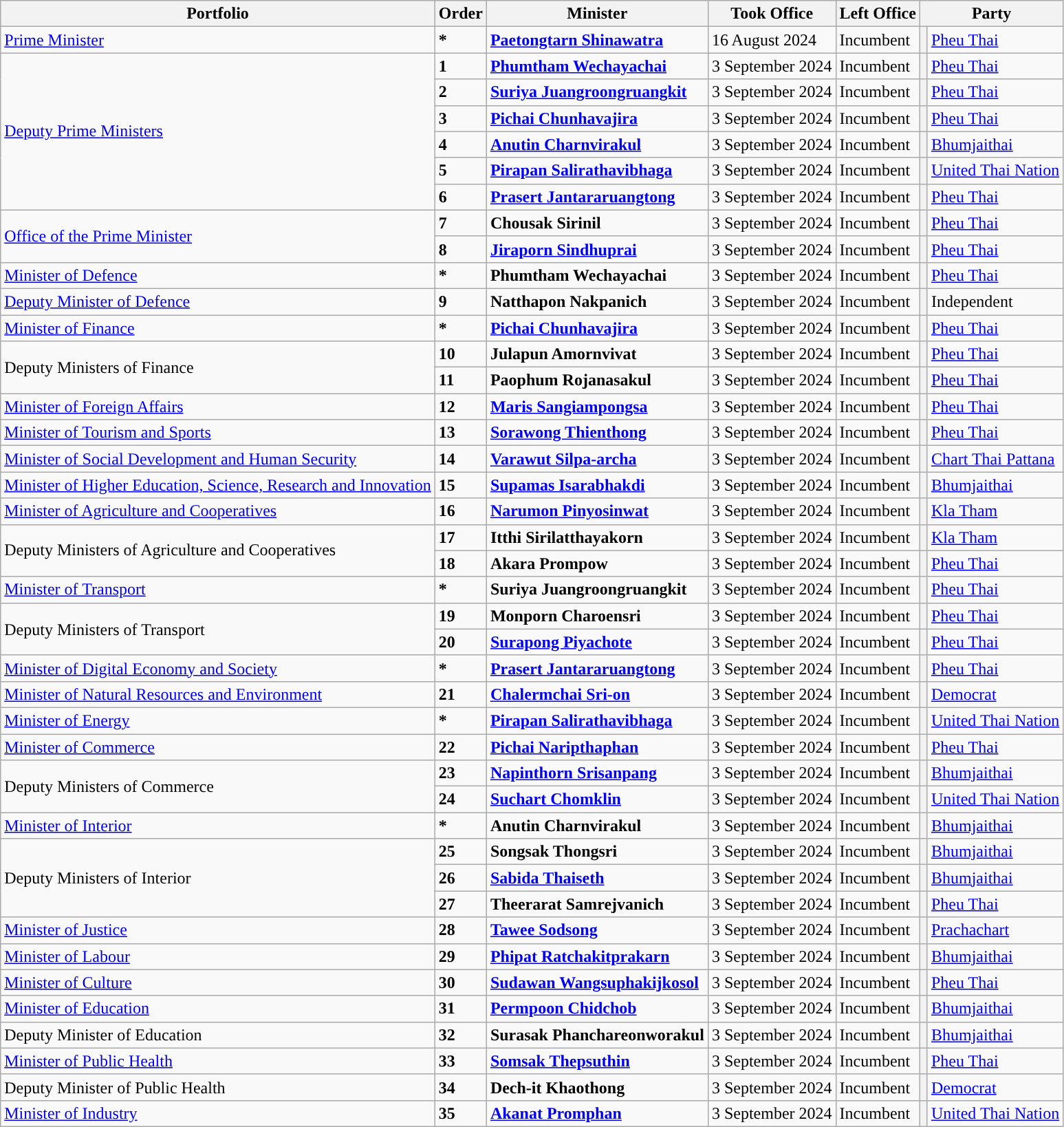<table class="wikitable">
<tr>
<th>Portfolio</th>
<th>Order</th>
<th>Minister</th>
<th>Took Office</th>
<th>Left Office</th>
<th colspan="2">Party</th>
</tr>
<tr>
<td><a href='#'>Prime Minister</a></td>
<td><strong>*</strong></td>
<td><strong><a href='#'>Paetongtarn Shinawatra</a></strong></td>
<td>16 August 2024</td>
<td>Incumbent</td>
<th style="background-color: "></th>
<td><a href='#'>Pheu Thai</a></td>
</tr>
<tr>
<td rowspan="6"><a href='#'>Deputy Prime Ministers</a></td>
<td><strong>1</strong></td>
<td><strong><a href='#'>Phumtham Wechayachai</a></strong></td>
<td>3 September 2024</td>
<td>Incumbent</td>
<th style="background-color: "></th>
<td><a href='#'>Pheu Thai</a></td>
</tr>
<tr>
<td><strong>2</strong></td>
<td><strong><a href='#'>Suriya Juangroongruangkit</a></strong></td>
<td>3 September 2024</td>
<td>Incumbent</td>
<th style="background-color: "></th>
<td><a href='#'>Pheu Thai</a></td>
</tr>
<tr>
<td><strong>3</strong></td>
<td><strong><a href='#'>Pichai Chunhavajira</a></strong></td>
<td>3 September 2024</td>
<td>Incumbent</td>
<th style="background-color: "></th>
<td><a href='#'>Pheu Thai</a></td>
</tr>
<tr>
<td><strong>4</strong></td>
<td><strong><a href='#'>Anutin Charnvirakul</a></strong></td>
<td>3 September 2024</td>
<td>Incumbent</td>
<th style="background-color: "></th>
<td><a href='#'>Bhumjaithai</a></td>
</tr>
<tr>
<td><strong>5</strong></td>
<td><strong><a href='#'>Pirapan Salirathavibhaga</a></strong></td>
<td>3 September 2024</td>
<td>Incumbent</td>
<th style="background-color: "></th>
<td><a href='#'>United Thai Nation</a></td>
</tr>
<tr>
<td><strong>6</strong></td>
<td><strong><a href='#'>Prasert Jantararuangtong</a></strong></td>
<td>3 September 2024</td>
<td>Incumbent</td>
<th style="background-color: "></th>
<td><a href='#'>Pheu Thai</a></td>
</tr>
<tr>
<td rowspan=2><a href='#'>Office of the Prime Minister</a></td>
<td><strong>7</strong></td>
<td><strong>Chousak Sirinil</strong></td>
<td>3 September 2024</td>
<td>Incumbent</td>
<th style="background-color: "></th>
<td><a href='#'>Pheu Thai</a></td>
</tr>
<tr>
<td><strong>8</strong></td>
<td><strong><a href='#'>Jiraporn Sindhuprai</a></strong></td>
<td>3 September 2024</td>
<td>Incumbent</td>
<th style="background-color: "></th>
<td><a href='#'>Pheu Thai</a></td>
</tr>
<tr>
<td><a href='#'>Minister of Defence</a></td>
<td><strong>*</strong></td>
<td><strong>Phumtham Wechayachai</strong></td>
<td>3 September 2024</td>
<td>Incumbent</td>
<th style="background-color: "></th>
<td><a href='#'>Pheu Thai</a></td>
</tr>
<tr>
<td><a href='#'>Deputy Minister of Defence</a></td>
<td><strong>9</strong></td>
<td><strong>Natthapon Nakpanich</strong></td>
<td>3 September 2024</td>
<td>Incumbent</td>
<th style="background: repeating-linear-gradient(-45deg, "></th>
<td>Independent</td>
</tr>
<tr>
<td><a href='#'>Minister of Finance</a></td>
<td><strong>*</strong></td>
<td><strong><a href='#'>Pichai Chunhavajira</a></strong></td>
<td>3 September 2024</td>
<td>Incumbent</td>
<th style="background-color: "></th>
<td><a href='#'>Pheu Thai</a></td>
</tr>
<tr>
<td rowspan="2">Deputy Ministers of Finance</td>
<td><strong>10</strong></td>
<td><strong>Julapun Amornvivat</strong></td>
<td>3 September 2024</td>
<td>Incumbent</td>
<th style="background-color: "></th>
<td><a href='#'>Pheu Thai</a></td>
</tr>
<tr>
<td><strong>11</strong></td>
<td><strong>Paophum Rojanasakul</strong></td>
<td>3 September 2024</td>
<td>Incumbent</td>
<th style="background-color: "></th>
<td><a href='#'>Pheu Thai</a></td>
</tr>
<tr>
<td><a href='#'>Minister of Foreign Affairs</a></td>
<td><strong>12</strong></td>
<td><strong><a href='#'>Maris Sangiampongsa</a></strong></td>
<td>3 September 2024</td>
<td>Incumbent</td>
<th style="background-color: "></th>
<td><a href='#'>Pheu Thai</a></td>
</tr>
<tr>
<td><a href='#'>Minister of Tourism and Sports</a></td>
<td><strong>13</strong></td>
<td><strong><a href='#'>Sorawong Thienthong</a></strong></td>
<td>3 September 2024</td>
<td>Incumbent</td>
<th style="background-color: "></th>
<td><a href='#'>Pheu Thai</a></td>
</tr>
<tr>
<td><a href='#'>Minister of Social Development and Human Security</a></td>
<td><strong>14</strong></td>
<td><strong><a href='#'>Varawut Silpa-archa</a></strong></td>
<td>3 September 2024</td>
<td>Incumbent</td>
<th style="background-color: "></th>
<td><a href='#'>Chart Thai Pattana</a></td>
</tr>
<tr>
<td><a href='#'>Minister of Higher Education, Science, Research and Innovation</a></td>
<td><strong>15</strong></td>
<td><strong><a href='#'>Supamas Isarabhakdi</a></strong></td>
<td>3 September 2024</td>
<td>Incumbent</td>
<th style="background-color: "></th>
<td><a href='#'>Bhumjaithai</a></td>
</tr>
<tr>
<td><a href='#'>Minister of Agriculture and Cooperatives</a></td>
<td><strong>16</strong></td>
<td><strong><a href='#'>Narumon Pinyosinwat</a></strong></td>
<td>3 September 2024</td>
<td>Incumbent</td>
<th style="background-color: "></th>
<td><a href='#'>Kla Tham</a></td>
</tr>
<tr>
<td rowspan=2>Deputy Ministers of Agriculture and Cooperatives</td>
<td><strong>17</strong></td>
<td><strong>Itthi Sirilatthayakorn</strong></td>
<td>3 September 2024</td>
<td>Incumbent</td>
<th style="background-color: "></th>
<td><a href='#'>Kla Tham</a></td>
</tr>
<tr>
<td><strong>18</strong></td>
<td><strong>Akara Prompow</strong></td>
<td>3 September 2024</td>
<td>Incumbent</td>
<th style="background-color: "></th>
<td><a href='#'>Pheu Thai</a></td>
</tr>
<tr>
<td><a href='#'>Minister of Transport</a></td>
<td><strong>*</strong></td>
<td><strong>Suriya Juangroongruangkit</strong></td>
<td>3 September 2024</td>
<td>Incumbent</td>
<th style="background-color: "></th>
<td><a href='#'>Pheu Thai</a></td>
</tr>
<tr>
<td rowspan="2">Deputy Ministers of Transport</td>
<td><strong>19</strong></td>
<td><strong>Monporn Charoensri</strong></td>
<td>3 September 2024</td>
<td>Incumbent</td>
<th style="background-color: "></th>
<td><a href='#'>Pheu Thai</a></td>
</tr>
<tr>
<td><strong>20</strong></td>
<td><strong><a href='#'>Surapong Piyachote</a></strong></td>
<td>3 September 2024</td>
<td>Incumbent</td>
<th style="background-color: "></th>
<td><a href='#'>Pheu Thai</a></td>
</tr>
<tr>
<td><a href='#'>Minister of Digital Economy and Society</a></td>
<td><strong>*</strong></td>
<td><strong><a href='#'>Prasert Jantararuangtong</a></strong></td>
<td>3 September 2024</td>
<td>Incumbent</td>
<th style="background-color: "></th>
<td><a href='#'>Pheu Thai</a></td>
</tr>
<tr>
<td><a href='#'>Minister of Natural Resources and Environment</a></td>
<td><strong>21</strong></td>
<td><strong><a href='#'>Chalermchai Sri-on</a></strong></td>
<td>3 September 2024</td>
<td>Incumbent</td>
<th style="background-color: "></th>
<td><a href='#'>Democrat</a></td>
</tr>
<tr>
<td><a href='#'>Minister of Energy</a></td>
<td><strong>*</strong></td>
<td><strong><a href='#'>Pirapan Salirathavibhaga</a></strong></td>
<td>3 September 2024</td>
<td>Incumbent</td>
<th style="background-color: "></th>
<td><a href='#'>United Thai Nation</a></td>
</tr>
<tr>
<td><a href='#'>Minister of Commerce</a></td>
<td><strong>22</strong></td>
<td><strong><a href='#'>Pichai Naripthaphan</a></strong></td>
<td>3 September 2024</td>
<td>Incumbent</td>
<th style="background-color: "></th>
<td><a href='#'>Pheu Thai</a></td>
</tr>
<tr>
<td rowspan=2>Deputy Ministers of Commerce</td>
<td><strong>23</strong></td>
<td><strong><a href='#'>Napinthorn Srisanpang</a></strong></td>
<td>3 September 2024</td>
<td>Incumbent</td>
<th style="background-color: "></th>
<td><a href='#'>Bhumjaithai</a></td>
</tr>
<tr>
<td><strong>24</strong></td>
<td><strong><a href='#'>Suchart Chomklin</a></strong></td>
<td>3 September 2024</td>
<td>Incumbent</td>
<th style="background-color: "></th>
<td><a href='#'>United Thai Nation</a></td>
</tr>
<tr>
<td><a href='#'>Minister of Interior</a></td>
<td><strong>*</strong></td>
<td><strong>Anutin Charnvirakul</strong></td>
<td>3 September 2024</td>
<td>Incumbent</td>
<th style="background-color: "></th>
<td><a href='#'>Bhumjaithai</a></td>
</tr>
<tr>
<td rowspan="3">Deputy Ministers of Interior</td>
<td><strong>25</strong></td>
<td><strong>Songsak Thongsri</strong></td>
<td>3 September 2024</td>
<td>Incumbent</td>
<th style="background-color: "></th>
<td><a href='#'>Bhumjaithai</a></td>
</tr>
<tr>
<td><strong>26</strong></td>
<td><strong><a href='#'>Sabida Thaiseth</a></strong></td>
<td>3 September 2024</td>
<td>Incumbent</td>
<th style="background-color: "></th>
<td><a href='#'>Bhumjaithai</a></td>
</tr>
<tr>
<td><strong>27</strong></td>
<td><strong>Theerarat Samrejvanich</strong></td>
<td>3 September 2024</td>
<td>Incumbent</td>
<th style="background-color: "></th>
<td><a href='#'>Pheu Thai</a></td>
</tr>
<tr>
<td><a href='#'>Minister of Justice</a></td>
<td><strong>28</strong></td>
<td><strong><a href='#'>Tawee Sodsong</a></strong></td>
<td>3 September 2024</td>
<td>Incumbent</td>
<th style="background-color: "></th>
<td><a href='#'>Prachachart</a></td>
</tr>
<tr>
<td><a href='#'>Minister of Labour</a></td>
<td><strong>29</strong></td>
<td><strong><a href='#'>Phipat Ratchakitprakarn</a></strong></td>
<td>3 September 2024</td>
<td>Incumbent</td>
<th style="background-color: "></th>
<td><a href='#'>Bhumjaithai</a></td>
</tr>
<tr>
<td><a href='#'>Minister of Culture</a></td>
<td><strong>30</strong></td>
<td><strong><a href='#'>Sudawan Wangsuphakijkosol</a></strong></td>
<td>3 September 2024</td>
<td>Incumbent</td>
<th style="background-color: "></th>
<td><a href='#'>Pheu Thai</a></td>
</tr>
<tr>
<td><a href='#'>Minister of Education</a></td>
<td><strong>31</strong></td>
<td><strong><a href='#'>Permpoon Chidchob</a></strong></td>
<td>3 September 2024</td>
<td>Incumbent</td>
<th style="background-color: "></th>
<td><a href='#'>Bhumjaithai</a></td>
</tr>
<tr>
<td>Deputy Minister of Education</td>
<td><strong>32</strong></td>
<td><strong>Surasak Phanchareonworakul</strong></td>
<td>3 September 2024</td>
<td>Incumbent</td>
<th style="background-color: "></th>
<td><a href='#'>Bhumjaithai</a></td>
</tr>
<tr>
<td><a href='#'>Minister of Public Health</a></td>
<td><strong>33</strong></td>
<td><strong><a href='#'>Somsak Thepsuthin</a></strong></td>
<td>3 September 2024</td>
<td>Incumbent</td>
<th style="background-color: "></th>
<td><a href='#'>Pheu Thai</a></td>
</tr>
<tr>
<td>Deputy Minister of Public Health</td>
<td><strong>34</strong></td>
<td><strong>Dech-it Khaothong</strong></td>
<td>3 September 2024</td>
<td>Incumbent</td>
<th style="background-color: "></th>
<td><a href='#'>Democrat</a></td>
</tr>
<tr>
<td><a href='#'>Minister of Industry</a></td>
<td><strong>35</strong></td>
<td><strong><a href='#'>Akanat Promphan</a></strong></td>
<td>3 September 2024</td>
<td>Incumbent</td>
<th style="background-color: "></th>
<td><a href='#'>United Thai Nation</a></td>
</tr>
</table>
